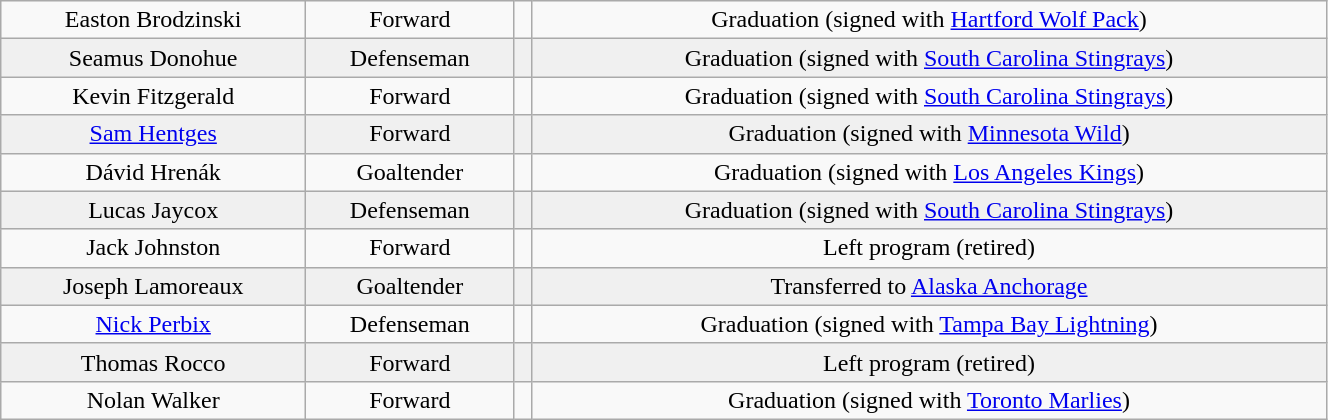<table class="wikitable" width="70%">
<tr align="center" bgcolor="">
<td>Easton Brodzinski</td>
<td>Forward</td>
<td></td>
<td>Graduation (signed with <a href='#'>Hartford Wolf Pack</a>)</td>
</tr>
<tr align="center" bgcolor="f0f0f0">
<td>Seamus Donohue</td>
<td>Defenseman</td>
<td></td>
<td>Graduation (signed with <a href='#'>South Carolina Stingrays</a>)</td>
</tr>
<tr align="center" bgcolor="">
<td>Kevin Fitzgerald</td>
<td>Forward</td>
<td></td>
<td>Graduation (signed with <a href='#'>South Carolina Stingrays</a>)</td>
</tr>
<tr align="center" bgcolor="f0f0f0">
<td><a href='#'>Sam Hentges</a></td>
<td>Forward</td>
<td></td>
<td>Graduation (signed with <a href='#'>Minnesota Wild</a>)</td>
</tr>
<tr align="center" bgcolor="">
<td>Dávid Hrenák</td>
<td>Goaltender</td>
<td></td>
<td>Graduation (signed with <a href='#'>Los Angeles Kings</a>)</td>
</tr>
<tr align="center" bgcolor="f0f0f0">
<td>Lucas Jaycox</td>
<td>Defenseman</td>
<td></td>
<td>Graduation (signed with <a href='#'>South Carolina Stingrays</a>)</td>
</tr>
<tr align="center" bgcolor="">
<td>Jack Johnston</td>
<td>Forward</td>
<td></td>
<td>Left program (retired)</td>
</tr>
<tr align="center" bgcolor="f0f0f0">
<td>Joseph Lamoreaux</td>
<td>Goaltender</td>
<td></td>
<td>Transferred to <a href='#'>Alaska Anchorage</a></td>
</tr>
<tr align="center" bgcolor="">
<td><a href='#'>Nick Perbix</a></td>
<td>Defenseman</td>
<td></td>
<td>Graduation (signed with <a href='#'>Tampa Bay Lightning</a>)</td>
</tr>
<tr align="center" bgcolor="f0f0f0">
<td>Thomas Rocco</td>
<td>Forward</td>
<td></td>
<td>Left program (retired)</td>
</tr>
<tr align="center" bgcolor="">
<td>Nolan Walker</td>
<td>Forward</td>
<td></td>
<td>Graduation (signed with <a href='#'>Toronto Marlies</a>)</td>
</tr>
</table>
